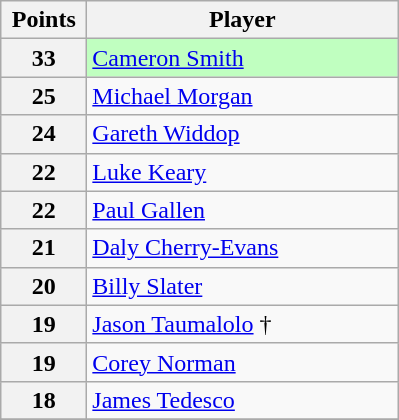<table class="wikitable" style="text-align:left;">
<tr>
<th width=50>Points</th>
<th width=200>Player</th>
</tr>
<tr>
<th>33</th>
<td style="background:#C0FFC0"> <a href='#'>Cameron Smith</a></td>
</tr>
<tr>
<th>25</th>
<td> <a href='#'>Michael Morgan</a></td>
</tr>
<tr>
<th>24</th>
<td> <a href='#'>Gareth Widdop</a></td>
</tr>
<tr>
<th>22</th>
<td> <a href='#'>Luke Keary</a></td>
</tr>
<tr>
<th>22</th>
<td> <a href='#'>Paul Gallen</a></td>
</tr>
<tr>
<th>21</th>
<td> <a href='#'>Daly Cherry-Evans</a></td>
</tr>
<tr>
<th>20</th>
<td> <a href='#'>Billy Slater</a></td>
</tr>
<tr>
<th>19</th>
<td> <a href='#'>Jason Taumalolo</a> †</td>
</tr>
<tr>
<th>19</th>
<td> <a href='#'>Corey Norman</a></td>
</tr>
<tr>
<th>18</th>
<td> <a href='#'>James Tedesco</a></td>
</tr>
<tr>
</tr>
</table>
